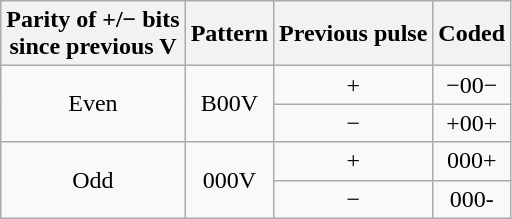<table class=wikitable style="text-align:center;">
<tr>
<th>Parity of +/− bits<br>since previous V</th>
<th>Pattern</th>
<th>Previous pulse</th>
<th>Coded</th>
</tr>
<tr>
<td rowspan=2>Even</td>
<td rowspan="2">B00V</td>
<td>+</td>
<td>−00−</td>
</tr>
<tr>
<td>−</td>
<td>+00+</td>
</tr>
<tr>
<td rowspan=2>Odd</td>
<td rowspan="2">000V</td>
<td>+</td>
<td>000+</td>
</tr>
<tr>
<td>−</td>
<td>000-</td>
</tr>
</table>
